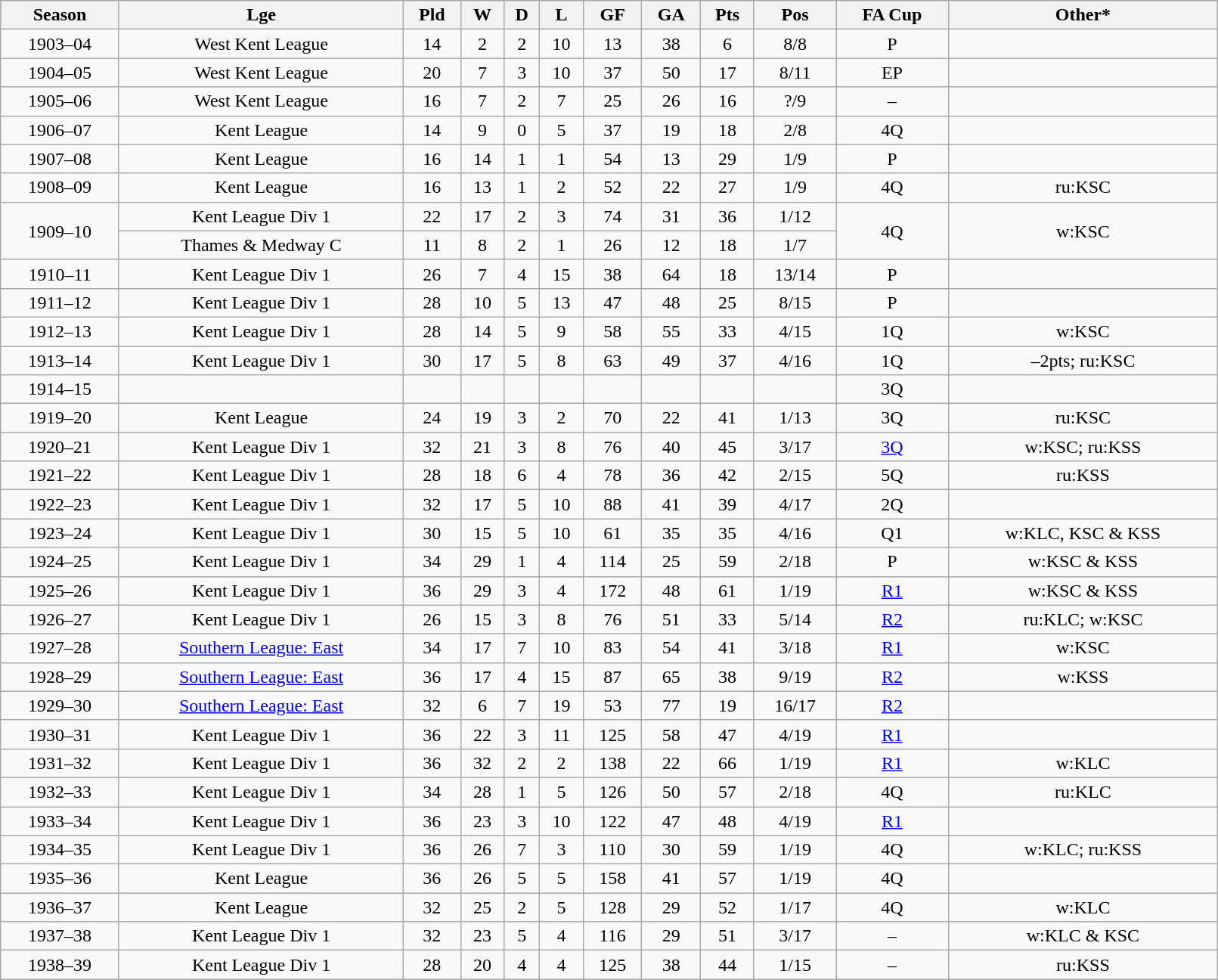<table class="wikitable" style="width:85%; align:center; text-align:center">
<tr>
<th>Season</th>
<th>Lge</th>
<th>Pld</th>
<th>W</th>
<th>D</th>
<th>L</th>
<th>GF</th>
<th>GA</th>
<th>Pts</th>
<th>Pos</th>
<th>FA Cup</th>
<th>Other*</th>
</tr>
<tr>
<td>1903–04</td>
<td>West Kent League</td>
<td>14</td>
<td>2</td>
<td>2</td>
<td>10</td>
<td>13</td>
<td>38</td>
<td>6</td>
<td>8/8</td>
<td>P</td>
<td></td>
</tr>
<tr>
<td>1904–05</td>
<td>West Kent League</td>
<td>20</td>
<td>7</td>
<td>3</td>
<td>10</td>
<td>37</td>
<td>50</td>
<td>17</td>
<td>8/11</td>
<td>EP</td>
<td></td>
</tr>
<tr>
<td>1905–06</td>
<td>West Kent League</td>
<td>16</td>
<td>7</td>
<td>2</td>
<td>7</td>
<td>25</td>
<td>26</td>
<td>16</td>
<td>?/9</td>
<td>–</td>
<td></td>
</tr>
<tr>
<td>1906–07</td>
<td>Kent League</td>
<td>14</td>
<td>9</td>
<td>0</td>
<td>5</td>
<td>37</td>
<td>19</td>
<td>18</td>
<td>2/8</td>
<td>4Q</td>
<td></td>
</tr>
<tr>
<td>1907–08</td>
<td>Kent League</td>
<td>16</td>
<td>14</td>
<td>1</td>
<td>1</td>
<td>54</td>
<td>13</td>
<td>29</td>
<td>1/9</td>
<td>P</td>
<td></td>
</tr>
<tr>
<td>1908–09</td>
<td>Kent League</td>
<td>16</td>
<td>13</td>
<td>1</td>
<td>2</td>
<td>52</td>
<td>22</td>
<td>27</td>
<td>1/9</td>
<td>4Q</td>
<td>ru:KSC</td>
</tr>
<tr>
<td Rowspan="2">1909–10</td>
<td>Kent League Div 1</td>
<td>22</td>
<td>17</td>
<td>2</td>
<td>3</td>
<td>74</td>
<td>31</td>
<td>36</td>
<td>1/12</td>
<td Rowspan="2">4Q</td>
<td Rowspan="2">w:KSC</td>
</tr>
<tr>
<td>Thames & Medway C</td>
<td>11</td>
<td>8</td>
<td>2</td>
<td>1</td>
<td>26</td>
<td>12</td>
<td>18</td>
<td>1/7</td>
</tr>
<tr>
<td>1910–11</td>
<td>Kent League Div 1</td>
<td>26</td>
<td>7</td>
<td>4</td>
<td>15</td>
<td>38</td>
<td>64</td>
<td>18</td>
<td>13/14</td>
<td>P</td>
<td></td>
</tr>
<tr>
<td>1911–12</td>
<td>Kent League Div 1</td>
<td>28</td>
<td>10</td>
<td>5</td>
<td>13</td>
<td>47</td>
<td>48</td>
<td>25</td>
<td>8/15</td>
<td>P</td>
<td></td>
</tr>
<tr>
<td>1912–13</td>
<td>Kent League Div 1</td>
<td>28</td>
<td>14</td>
<td>5</td>
<td>9</td>
<td>58</td>
<td>55</td>
<td>33</td>
<td>4/15</td>
<td>1Q</td>
<td>w:KSC</td>
</tr>
<tr>
<td>1913–14</td>
<td>Kent League Div 1</td>
<td>30</td>
<td>17</td>
<td>5</td>
<td>8</td>
<td>63</td>
<td>49</td>
<td>37</td>
<td>4/16</td>
<td>1Q</td>
<td colspan="2">–2pts; ru:KSC</td>
</tr>
<tr>
<td>1914–15</td>
<td></td>
<td></td>
<td></td>
<td></td>
<td></td>
<td></td>
<td></td>
<td></td>
<td></td>
<td>3Q</td>
<td></td>
</tr>
<tr>
<td>1919–20</td>
<td>Kent League</td>
<td>24</td>
<td>19</td>
<td>3</td>
<td>2</td>
<td>70</td>
<td>22</td>
<td>41</td>
<td>1/13</td>
<td>3Q</td>
<td>ru:KSC</td>
</tr>
<tr>
<td>1920–21</td>
<td>Kent League Div 1</td>
<td>32</td>
<td>21</td>
<td>3</td>
<td>8</td>
<td>76</td>
<td>40</td>
<td>45</td>
<td>3/17</td>
<td><a href='#'>3Q</a></td>
<td>w:KSC; ru:KSS</td>
</tr>
<tr>
<td>1921–22</td>
<td>Kent League Div 1</td>
<td>28</td>
<td>18</td>
<td>6</td>
<td>4</td>
<td>78</td>
<td>36</td>
<td>42</td>
<td>2/15</td>
<td>5Q</td>
<td>ru:KSS</td>
</tr>
<tr>
<td>1922–23</td>
<td>Kent League Div 1</td>
<td>32</td>
<td>17</td>
<td>5</td>
<td>10</td>
<td>88</td>
<td>41</td>
<td>39</td>
<td>4/17</td>
<td>2Q</td>
<td></td>
</tr>
<tr>
<td>1923–24</td>
<td>Kent League Div 1</td>
<td>30</td>
<td>15</td>
<td>5</td>
<td>10</td>
<td>61</td>
<td>35</td>
<td>35</td>
<td>4/16</td>
<td>Q1</td>
<td>w:KLC, KSC & KSS</td>
</tr>
<tr>
<td>1924–25</td>
<td>Kent League Div 1</td>
<td>34</td>
<td>29</td>
<td>1</td>
<td>4</td>
<td>114</td>
<td>25</td>
<td>59</td>
<td>2/18</td>
<td>P</td>
<td>w:KSC & KSS</td>
</tr>
<tr>
<td>1925–26</td>
<td>Kent League Div 1</td>
<td>36</td>
<td>29</td>
<td>3</td>
<td>4</td>
<td>172</td>
<td>48</td>
<td>61</td>
<td>1/19</td>
<td><a href='#'>R1</a></td>
<td>w:KSC & KSS</td>
</tr>
<tr>
<td>1926–27</td>
<td>Kent League Div 1</td>
<td>26</td>
<td>15</td>
<td>3</td>
<td>8</td>
<td>76</td>
<td>51</td>
<td>33</td>
<td>5/14</td>
<td><a href='#'>R2</a></td>
<td>ru:KLC; w:KSC</td>
</tr>
<tr>
<td>1927–28</td>
<td><a href='#'>Southern League: East</a></td>
<td>34</td>
<td>17</td>
<td>7</td>
<td>10</td>
<td>83</td>
<td>54</td>
<td>41</td>
<td>3/18</td>
<td><a href='#'>R1</a></td>
<td>w:KSC</td>
</tr>
<tr>
<td>1928–29</td>
<td><a href='#'>Southern League: East</a></td>
<td>36</td>
<td>17</td>
<td>4</td>
<td>15</td>
<td>87</td>
<td>65</td>
<td>38</td>
<td>9/19</td>
<td><a href='#'>R2</a></td>
<td>w:KSS</td>
</tr>
<tr>
<td>1929–30</td>
<td><a href='#'>Southern League: East</a></td>
<td>32</td>
<td>6</td>
<td>7</td>
<td>19</td>
<td>53</td>
<td>77</td>
<td>19</td>
<td>16/17</td>
<td><a href='#'>R2</a></td>
<td></td>
</tr>
<tr>
<td>1930–31</td>
<td>Kent League Div 1</td>
<td>36</td>
<td>22</td>
<td>3</td>
<td>11</td>
<td>125</td>
<td>58</td>
<td>47</td>
<td>4/19</td>
<td><a href='#'>R1</a></td>
<td></td>
</tr>
<tr>
<td>1931–32</td>
<td>Kent League Div 1</td>
<td>36</td>
<td>32</td>
<td>2</td>
<td>2</td>
<td>138</td>
<td>22</td>
<td>66</td>
<td>1/19</td>
<td><a href='#'>R1</a></td>
<td>w:KLC</td>
</tr>
<tr>
<td>1932–33</td>
<td>Kent League Div 1</td>
<td>34</td>
<td>28</td>
<td>1</td>
<td>5</td>
<td>126</td>
<td>50</td>
<td>57</td>
<td>2/18</td>
<td>4Q</td>
<td>ru:KLC</td>
</tr>
<tr>
<td>1933–34</td>
<td>Kent League Div 1</td>
<td>36</td>
<td>23</td>
<td>3</td>
<td>10</td>
<td>122</td>
<td>47</td>
<td>48</td>
<td>4/19</td>
<td><a href='#'>R1</a></td>
<td></td>
</tr>
<tr>
<td>1934–35</td>
<td>Kent League Div 1</td>
<td>36</td>
<td>26</td>
<td>7</td>
<td>3</td>
<td>110</td>
<td>30</td>
<td>59</td>
<td>1/19</td>
<td>4Q</td>
<td>w:KLC; ru:KSS</td>
</tr>
<tr>
<td>1935–36</td>
<td>Kent League</td>
<td>36</td>
<td>26</td>
<td>5</td>
<td>5</td>
<td>158</td>
<td>41</td>
<td>57</td>
<td>1/19</td>
<td>4Q</td>
<td></td>
</tr>
<tr>
<td>1936–37</td>
<td>Kent League</td>
<td>32</td>
<td>25</td>
<td>2</td>
<td>5</td>
<td>128</td>
<td>29</td>
<td>52</td>
<td>1/17</td>
<td>4Q</td>
<td>w:KLC</td>
</tr>
<tr>
<td>1937–38</td>
<td>Kent League Div 1</td>
<td>32</td>
<td>23</td>
<td>5</td>
<td>4</td>
<td>116</td>
<td>29</td>
<td>51</td>
<td>3/17</td>
<td>–</td>
<td>w:KLC & KSC</td>
</tr>
<tr>
<td>1938–39</td>
<td>Kent League Div 1</td>
<td>28</td>
<td>20</td>
<td>4</td>
<td>4</td>
<td>125</td>
<td>38</td>
<td>44</td>
<td>1/15</td>
<td>–</td>
<td>ru:KSS</td>
</tr>
<tr>
</tr>
</table>
